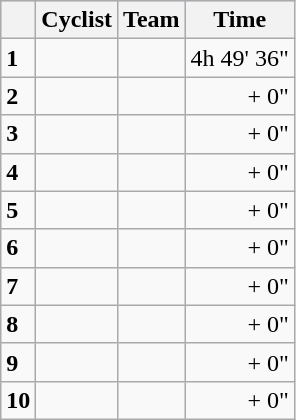<table class="wikitable">
<tr style="background:#ccccff;">
<th></th>
<th>Cyclist</th>
<th>Team</th>
<th>Time</th>
</tr>
<tr>
<td><strong>1</strong></td>
<td><strong></strong></td>
<td><strong></strong></td>
<td align=right>4h 49' 36"</td>
</tr>
<tr>
<td><strong>2</strong></td>
<td></td>
<td></td>
<td align=right>+ 0"</td>
</tr>
<tr>
<td><strong>3</strong></td>
<td></td>
<td></td>
<td align=right>+ 0"</td>
</tr>
<tr>
<td><strong>4</strong></td>
<td></td>
<td></td>
<td align=right>+ 0"</td>
</tr>
<tr>
<td><strong>5</strong></td>
<td></td>
<td></td>
<td align=right>+ 0"</td>
</tr>
<tr>
<td><strong>6</strong></td>
<td></td>
<td></td>
<td align=right>+ 0"</td>
</tr>
<tr>
<td><strong>7</strong></td>
<td></td>
<td></td>
<td align=right>+ 0"</td>
</tr>
<tr>
<td><strong>8</strong></td>
<td></td>
<td></td>
<td align=right>+ 0"</td>
</tr>
<tr>
<td><strong>9</strong></td>
<td></td>
<td></td>
<td align=right>+ 0"</td>
</tr>
<tr>
<td><strong>10</strong></td>
<td></td>
<td></td>
<td align=right>+ 0"</td>
</tr>
</table>
